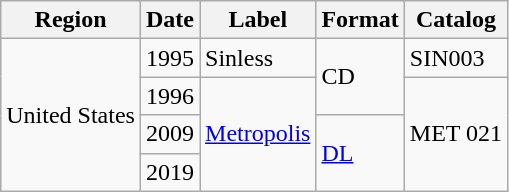<table class="wikitable">
<tr>
<th>Region</th>
<th>Date</th>
<th>Label</th>
<th>Format</th>
<th>Catalog</th>
</tr>
<tr>
<td rowspan="4">United States</td>
<td>1995</td>
<td>Sinless</td>
<td rowspan="2">CD</td>
<td>SIN003</td>
</tr>
<tr>
<td>1996</td>
<td rowspan="3"><a href='#'>Metropolis</a></td>
<td rowspan="3">MET 021</td>
</tr>
<tr>
<td>2009</td>
<td rowspan="2"><a href='#'>DL</a></td>
</tr>
<tr>
<td>2019</td>
</tr>
</table>
